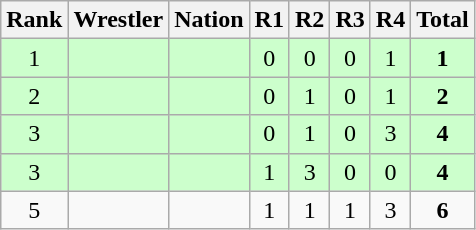<table class="wikitable sortable" style="text-align:center;">
<tr>
<th>Rank</th>
<th>Wrestler</th>
<th>Nation</th>
<th>R1</th>
<th>R2</th>
<th>R3</th>
<th>R4</th>
<th>Total</th>
</tr>
<tr style="background:#cfc;">
<td>1</td>
<td align=left></td>
<td align=left></td>
<td>0</td>
<td>0</td>
<td>0</td>
<td>1</td>
<td><strong>1</strong></td>
</tr>
<tr style="background:#cfc;">
<td>2</td>
<td align=left></td>
<td align=left></td>
<td>0</td>
<td>1</td>
<td>0</td>
<td>1</td>
<td><strong>2</strong></td>
</tr>
<tr style="background:#cfc;">
<td>3</td>
<td align=left></td>
<td align=left></td>
<td>0</td>
<td>1</td>
<td>0</td>
<td>3</td>
<td><strong>4</strong></td>
</tr>
<tr style="background:#cfc;">
<td>3</td>
<td align=left></td>
<td align=left></td>
<td>1</td>
<td>3</td>
<td>0</td>
<td>0</td>
<td><strong>4</strong></td>
</tr>
<tr>
<td>5</td>
<td align=left></td>
<td align=left></td>
<td>1</td>
<td>1</td>
<td>1</td>
<td>3</td>
<td><strong>6</strong></td>
</tr>
</table>
